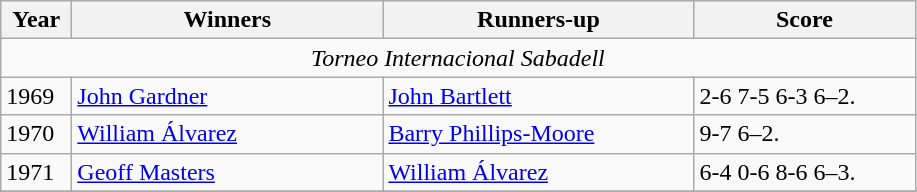<table class="wikitable">
<tr>
<th style="width:40px">Year</th>
<th style="width:200px">Winners</th>
<th style="width:200px">Runners-up</th>
<th style="width:140px" class="unsortable">Score</th>
</tr>
<tr>
<td colspan=4 align=center><em>Torneo Internacional Sabadell</em></td>
</tr>
<tr>
<td>1969</td>
<td> <a href='#'>John Gardner</a></td>
<td> <a href='#'>John Bartlett</a></td>
<td>2-6 7-5 6-3 6–2.</td>
</tr>
<tr>
<td>1970</td>
<td> <a href='#'>William Álvarez</a></td>
<td> <a href='#'>Barry Phillips-Moore</a></td>
<td>9-7 6–2.</td>
</tr>
<tr>
<td>1971</td>
<td> <a href='#'>Geoff Masters</a></td>
<td> <a href='#'>William Álvarez</a></td>
<td>6-4 0-6 8-6 6–3.</td>
</tr>
<tr>
</tr>
</table>
